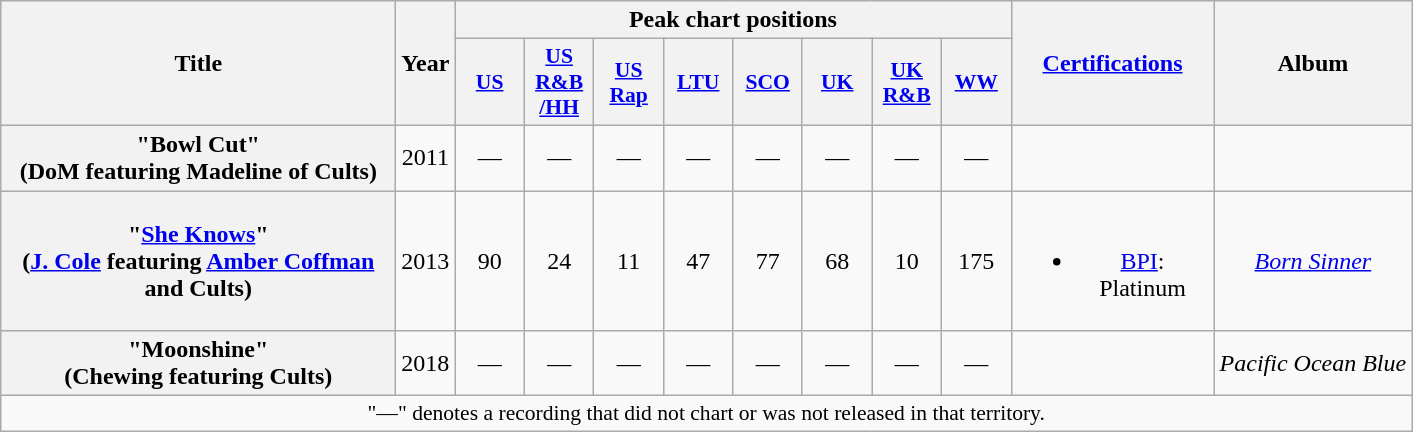<table class="wikitable plainrowheaders" style="text-align:center;">
<tr>
<th scope="col" rowspan="2" style="width:16em;">Title</th>
<th scope="col" rowspan="2" style="width:1em;">Year</th>
<th scope="col" colspan="8">Peak chart positions</th>
<th scope="col" rowspan="2" style="width:8em;"><a href='#'>Certifications</a></th>
<th scope="col" rowspan="2">Album</th>
</tr>
<tr>
<th scope="col" style="font-size:90%; width:2.75em"><a href='#'>US</a><br></th>
<th scope="col" style="font-size:90%; width:2.75em"><a href='#'>US<br>R&B<br>/HH</a><br></th>
<th scope="col" style="font-size:90%; width:2.75em"><a href='#'>US<br>Rap</a><br></th>
<th scope="col" style="font-size:90%; width:2.75em"><a href='#'>LTU</a><br></th>
<th scope="col" style="font-size:90%; width:2.75em"><a href='#'>SCO</a><br></th>
<th scope="col" style="font-size:90%; width:2.75em"><a href='#'>UK</a><br></th>
<th scope="col" style="font-size:90%; width:2.75em"><a href='#'>UK<br>R&B</a><br></th>
<th scope="col" style="font-size:90%; width:2.75em"><a href='#'>WW</a><br></th>
</tr>
<tr>
<th scope="row">"Bowl Cut"<br><span>(DoM featuring Madeline of Cults)</span></th>
<td>2011</td>
<td>—</td>
<td>—</td>
<td>—</td>
<td>—</td>
<td>—</td>
<td>—</td>
<td>—</td>
<td>—</td>
<td></td>
<td></td>
</tr>
<tr>
<th scope="row">"<a href='#'>She Knows</a>"<br><span>(<a href='#'>J. Cole</a> featuring <a href='#'>Amber Coffman</a> and Cults)</span></th>
<td>2013</td>
<td>90</td>
<td>24</td>
<td>11</td>
<td>47</td>
<td>77</td>
<td>68</td>
<td>10</td>
<td>175</td>
<td><br><ul><li><a href='#'>BPI</a>: Platinum</li></ul></td>
<td><em><a href='#'>Born Sinner</a></em></td>
</tr>
<tr>
<th scope="row">"Moonshine"<br><span>(Chewing featuring Cults)</span></th>
<td>2018</td>
<td>—</td>
<td>—</td>
<td>—</td>
<td>—</td>
<td>—</td>
<td>—</td>
<td>—</td>
<td>—</td>
<td></td>
<td><em>Pacific Ocean Blue</em></td>
</tr>
<tr>
<td colspan="16" style="font-size:90%">"—" denotes a recording that did not chart or was not released in that territory.</td>
</tr>
</table>
